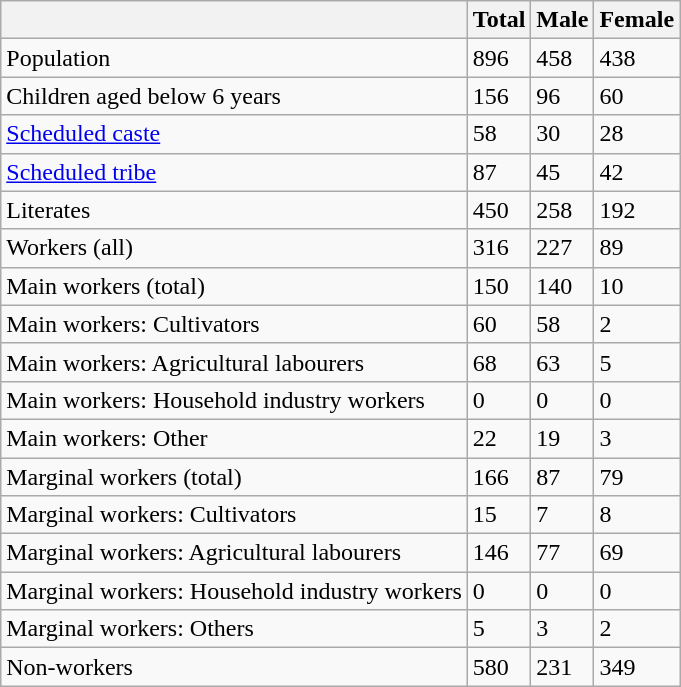<table class="wikitable sortable">
<tr>
<th></th>
<th>Total</th>
<th>Male</th>
<th>Female</th>
</tr>
<tr>
<td>Population</td>
<td>896</td>
<td>458</td>
<td>438</td>
</tr>
<tr>
<td>Children aged below 6 years</td>
<td>156</td>
<td>96</td>
<td>60</td>
</tr>
<tr>
<td><a href='#'>Scheduled caste</a></td>
<td>58</td>
<td>30</td>
<td>28</td>
</tr>
<tr>
<td><a href='#'>Scheduled tribe</a></td>
<td>87</td>
<td>45</td>
<td>42</td>
</tr>
<tr>
<td>Literates</td>
<td>450</td>
<td>258</td>
<td>192</td>
</tr>
<tr>
<td>Workers (all)</td>
<td>316</td>
<td>227</td>
<td>89</td>
</tr>
<tr>
<td>Main workers (total)</td>
<td>150</td>
<td>140</td>
<td>10</td>
</tr>
<tr>
<td>Main workers: Cultivators</td>
<td>60</td>
<td>58</td>
<td>2</td>
</tr>
<tr>
<td>Main workers: Agricultural labourers</td>
<td>68</td>
<td>63</td>
<td>5</td>
</tr>
<tr>
<td>Main workers: Household industry workers</td>
<td>0</td>
<td>0</td>
<td>0</td>
</tr>
<tr>
<td>Main workers: Other</td>
<td>22</td>
<td>19</td>
<td>3</td>
</tr>
<tr>
<td>Marginal workers (total)</td>
<td>166</td>
<td>87</td>
<td>79</td>
</tr>
<tr>
<td>Marginal workers: Cultivators</td>
<td>15</td>
<td>7</td>
<td>8</td>
</tr>
<tr>
<td>Marginal workers: Agricultural labourers</td>
<td>146</td>
<td>77</td>
<td>69</td>
</tr>
<tr>
<td>Marginal workers: Household industry workers</td>
<td>0</td>
<td>0</td>
<td>0</td>
</tr>
<tr>
<td>Marginal workers: Others</td>
<td>5</td>
<td>3</td>
<td>2</td>
</tr>
<tr>
<td>Non-workers</td>
<td>580</td>
<td>231</td>
<td>349</td>
</tr>
</table>
